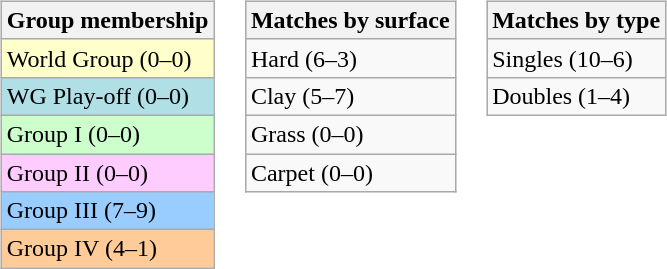<table>
<tr valign=top>
<td><br><table class=wikitable>
<tr>
<th>Group membership</th>
</tr>
<tr bgcolor=#FFFFCC>
<td>World Group (0–0)</td>
</tr>
<tr style="background:#B0E0E6;">
<td>WG Play-off (0–0)</td>
</tr>
<tr bgcolor=#CCFFCC>
<td>Group I (0–0)</td>
</tr>
<tr bgcolor=#FFCCFF>
<td>Group II (0–0)</td>
</tr>
<tr bgcolor=#99CCFF>
<td>Group III (7–9)</td>
</tr>
<tr bgcolor=#FFCC99>
<td>Group IV (4–1)</td>
</tr>
</table>
</td>
<td><br><table class=wikitable>
<tr>
<th>Matches by surface</th>
</tr>
<tr>
<td>Hard (6–3)</td>
</tr>
<tr>
<td>Clay (5–7)</td>
</tr>
<tr>
<td>Grass (0–0)</td>
</tr>
<tr>
<td>Carpet (0–0)</td>
</tr>
</table>
</td>
<td><br><table class=wikitable>
<tr>
<th>Matches by type</th>
</tr>
<tr>
<td>Singles (10–6)</td>
</tr>
<tr>
<td>Doubles (1–4)</td>
</tr>
</table>
</td>
</tr>
</table>
